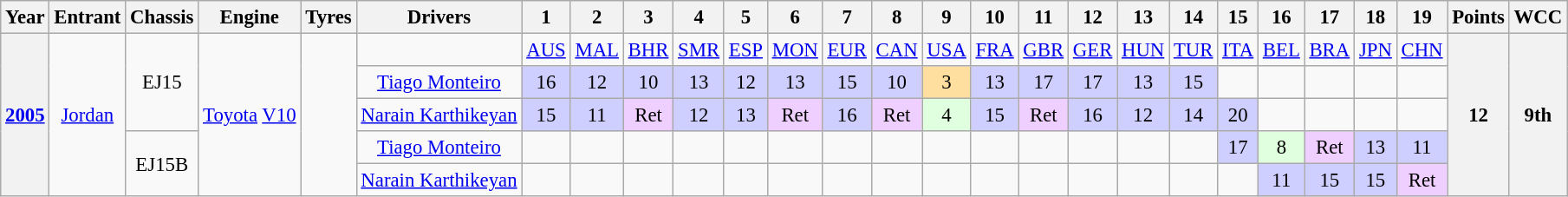<table class="wikitable" style="text-align:center; font-size:95%">
<tr>
<th>Year</th>
<th>Entrant</th>
<th>Chassis</th>
<th>Engine</th>
<th>Tyres</th>
<th>Drivers</th>
<th>1</th>
<th>2</th>
<th>3</th>
<th>4</th>
<th>5</th>
<th>6</th>
<th>7</th>
<th>8</th>
<th>9</th>
<th>10</th>
<th>11</th>
<th>12</th>
<th>13</th>
<th>14</th>
<th>15</th>
<th>16</th>
<th>17</th>
<th>18</th>
<th>19</th>
<th>Points</th>
<th>WCC</th>
</tr>
<tr>
<th rowspan="5"><a href='#'>2005</a></th>
<td rowspan="5"><a href='#'>Jordan</a></td>
<td rowspan="3">EJ15</td>
<td rowspan="5"><a href='#'>Toyota</a> <a href='#'>V10</a></td>
<td rowspan="5"></td>
<td></td>
<td><a href='#'>AUS</a></td>
<td><a href='#'>MAL</a></td>
<td><a href='#'>BHR</a></td>
<td><a href='#'>SMR</a></td>
<td><a href='#'>ESP</a></td>
<td><a href='#'>MON</a></td>
<td><a href='#'>EUR</a></td>
<td><a href='#'>CAN</a></td>
<td><a href='#'>USA</a></td>
<td><a href='#'>FRA</a></td>
<td><a href='#'>GBR</a></td>
<td><a href='#'>GER</a></td>
<td><a href='#'>HUN</a></td>
<td><a href='#'>TUR</a></td>
<td><a href='#'>ITA</a></td>
<td><a href='#'>BEL</a></td>
<td><a href='#'>BRA</a></td>
<td><a href='#'>JPN</a></td>
<td><a href='#'>CHN</a></td>
<th rowspan="5"><strong>12</strong></th>
<th rowspan="5"><strong>9th</strong></th>
</tr>
<tr>
<td> <a href='#'>Tiago Monteiro</a></td>
<td style="background:#CFCFFF;">16</td>
<td style="background:#CFCFFF;">12</td>
<td style="background:#CFCFFF;">10</td>
<td style="background:#CFCFFF;">13</td>
<td style="background:#CFCFFF;">12</td>
<td style="background:#CFCFFF;">13</td>
<td style="background:#CFCFFF;">15</td>
<td style="background:#CFCFFF;">10</td>
<td style="background:#FFDF9F;">3</td>
<td style="background:#CFCFFF;">13</td>
<td style="background:#CFCFFF;">17</td>
<td style="background:#CFCFFF;">17</td>
<td style="background:#CFCFFF;">13</td>
<td style="background:#CFCFFF;">15</td>
<td></td>
<td></td>
<td></td>
<td></td>
<td></td>
</tr>
<tr>
<td> <a href='#'>Narain Karthikeyan</a></td>
<td style="background:#CFCFFF;">15</td>
<td style="background:#CFCFFF;">11</td>
<td style="background:#EFCFFF;">Ret</td>
<td style="background:#CFCFFF;">12</td>
<td style="background:#CFCFFF;">13</td>
<td style="background:#EFCFFF;">Ret</td>
<td style="background:#CFCFFF;">16</td>
<td style="background:#EFCFFF;">Ret</td>
<td style="background:#DFFFDF;">4</td>
<td style="background:#CFCFFF;">15</td>
<td style="background:#EFCFFF;">Ret</td>
<td style="background:#CFCFFF;">16</td>
<td style="background:#CFCFFF;">12</td>
<td style="background:#CFCFFF;">14</td>
<td style="background:#CFCFFF;">20</td>
<td></td>
<td></td>
<td></td>
<td></td>
</tr>
<tr>
<td rowspan="2">EJ15B</td>
<td> <a href='#'>Tiago Monteiro</a></td>
<td></td>
<td></td>
<td></td>
<td></td>
<td></td>
<td></td>
<td></td>
<td></td>
<td></td>
<td></td>
<td></td>
<td></td>
<td></td>
<td></td>
<td style="background:#CFCFFF;">17</td>
<td style="background:#DFFFDF;">8</td>
<td style="background:#EFCFFF;">Ret</td>
<td style="background:#CFCFFF;">13</td>
<td style="background:#CFCFFF;">11</td>
</tr>
<tr>
<td> <a href='#'>Narain Karthikeyan</a></td>
<td></td>
<td></td>
<td></td>
<td></td>
<td></td>
<td></td>
<td></td>
<td></td>
<td></td>
<td></td>
<td></td>
<td></td>
<td></td>
<td></td>
<td></td>
<td style="background:#CFCFFF;">11</td>
<td style="background:#CFCFFF;">15</td>
<td style="background:#CFCFFF;">15</td>
<td style="background:#EFCFFF;">Ret</td>
</tr>
</table>
